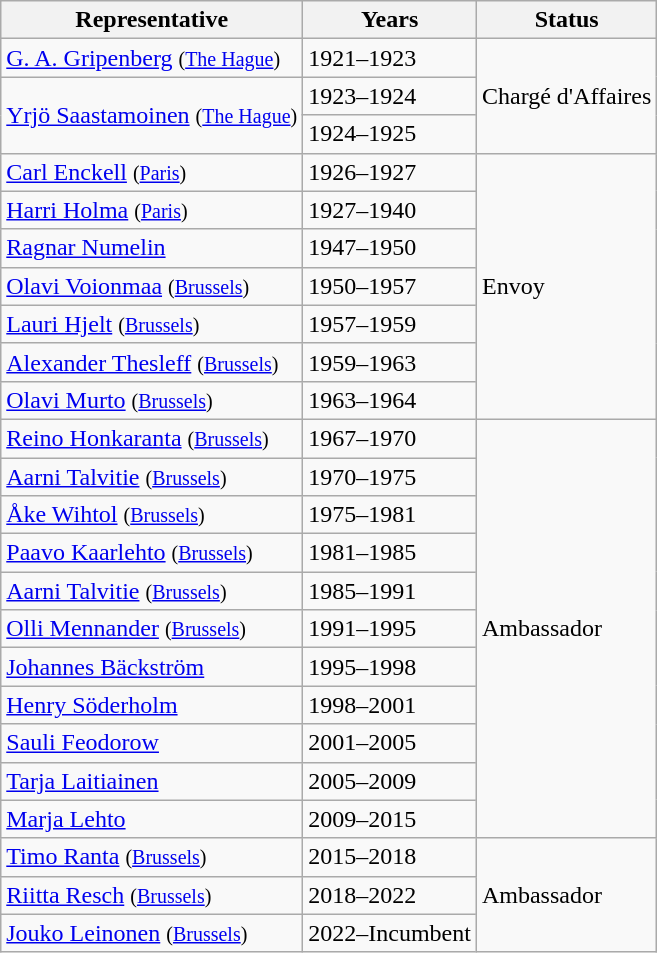<table class="wikitable sortable">
<tr>
<th>Representative</th>
<th>Years</th>
<th>Status</th>
</tr>
<tr>
<td><a href='#'>G. A. Gripenberg</a> <small>(<a href='#'>The Hague</a>)</small></td>
<td>1921–1923</td>
<td rowspan="3">Chargé d'Affaires</td>
</tr>
<tr>
<td rowspan="2"><a href='#'>Yrjö Saastamoinen</a> <small>(<a href='#'>The Hague</a>)</small></td>
<td>1923–1924</td>
</tr>
<tr>
<td>1924–1925</td>
</tr>
<tr>
<td><a href='#'>Carl Enckell</a> <small>(<a href='#'>Paris</a>)</small></td>
<td>1926–1927</td>
<td rowspan="7">Envoy</td>
</tr>
<tr>
<td><a href='#'>Harri Holma</a> <small>(<a href='#'>Paris</a>)</small></td>
<td>1927–1940</td>
</tr>
<tr>
<td><a href='#'>Ragnar Numelin</a></td>
<td>1947–1950</td>
</tr>
<tr>
<td><a href='#'>Olavi Voionmaa</a> <small>(<a href='#'>Brussels</a>)</small></td>
<td>1950–1957</td>
</tr>
<tr>
<td><a href='#'>Lauri Hjelt</a> <small>(<a href='#'>Brussels</a>)</small></td>
<td>1957–1959</td>
</tr>
<tr>
<td><a href='#'>Alexander Thesleff</a> <small>(<a href='#'>Brussels</a>)</small></td>
<td>1959–1963</td>
</tr>
<tr>
<td><a href='#'>Olavi Murto</a> <small>(<a href='#'>Brussels</a>)</small></td>
<td>1963–1964</td>
</tr>
<tr>
<td><a href='#'>Reino Honkaranta</a> <small>(<a href='#'>Brussels</a>)</small></td>
<td>1967–1970</td>
<td rowspan="11">Ambassador</td>
</tr>
<tr>
<td><a href='#'>Aarni Talvitie</a> <small>(<a href='#'>Brussels</a>)</small></td>
<td>1970–1975</td>
</tr>
<tr>
<td><a href='#'>Åke Wihtol</a> <small>(<a href='#'>Brussels</a>)</small></td>
<td>1975–1981</td>
</tr>
<tr>
<td><a href='#'>Paavo Kaarlehto</a> <small>(<a href='#'>Brussels</a>)</small></td>
<td>1981–1985</td>
</tr>
<tr>
<td><a href='#'>Aarni Talvitie</a> <small>(<a href='#'>Brussels</a>)</small></td>
<td>1985–1991</td>
</tr>
<tr>
<td><a href='#'>Olli Mennander</a> <small>(<a href='#'>Brussels</a>)</small></td>
<td>1991–1995</td>
</tr>
<tr>
<td><a href='#'>Johannes Bäckström</a></td>
<td>1995–1998</td>
</tr>
<tr>
<td><a href='#'>Henry Söderholm</a></td>
<td>1998–2001</td>
</tr>
<tr>
<td><a href='#'>Sauli Feodorow</a></td>
<td>2001–2005</td>
</tr>
<tr>
<td><a href='#'>Tarja Laitiainen</a></td>
<td>2005–2009</td>
</tr>
<tr>
<td><a href='#'>Marja Lehto</a></td>
<td>2009–2015</td>
</tr>
<tr>
<td><a href='#'>Timo Ranta</a> <small>(<a href='#'>Brussels</a>)</small></td>
<td>2015–2018</td>
<td rowspan="11">Ambassador</td>
</tr>
<tr>
<td><a href='#'>Riitta Resch</a> <small>(<a href='#'>Brussels</a>)</small></td>
<td>2018–2022</td>
</tr>
<tr>
<td><a href='#'>Jouko Leinonen</a> <small>(<a href='#'>Brussels</a>)</small></td>
<td>2022–Incumbent</td>
</tr>
</table>
